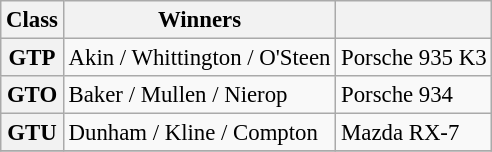<table class="wikitable" style="font-size: 95%">
<tr>
<th>Class</th>
<th>Winners</th>
<th></th>
</tr>
<tr>
<th>GTP</th>
<td>Akin / Whittington / O'Steen</td>
<td>Porsche 935 K3</td>
</tr>
<tr>
<th>GTO</th>
<td>Baker / Mullen / Nierop</td>
<td>Porsche 934</td>
</tr>
<tr>
<th>GTU</th>
<td>Dunham / Kline / Compton</td>
<td>Mazda RX-7</td>
</tr>
<tr>
</tr>
</table>
